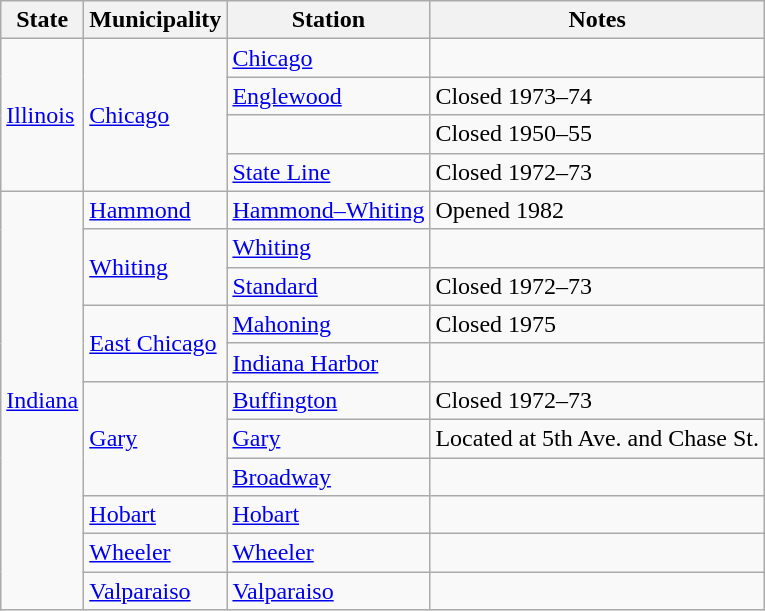<table class="wikitable">
<tr>
<th>State</th>
<th>Municipality</th>
<th>Station</th>
<th>Notes</th>
</tr>
<tr>
<td rowspan=4><a href='#'>Illinois</a></td>
<td rowspan=4><a href='#'>Chicago</a></td>
<td><a href='#'>Chicago</a></td>
<td></td>
</tr>
<tr>
<td><a href='#'>Englewood</a></td>
<td>Closed 1973–74</td>
</tr>
<tr>
<td></td>
<td>Closed 1950–55</td>
</tr>
<tr>
<td><a href='#'>State Line</a></td>
<td>Closed 1972–73</td>
</tr>
<tr>
<td rowspan=11><a href='#'>Indiana</a></td>
<td><a href='#'>Hammond</a></td>
<td><a href='#'>Hammond–Whiting</a></td>
<td>Opened 1982</td>
</tr>
<tr>
<td rowspan=2><a href='#'>Whiting</a></td>
<td><a href='#'>Whiting</a></td>
<td></td>
</tr>
<tr>
<td><a href='#'>Standard</a></td>
<td>Closed 1972–73</td>
</tr>
<tr>
<td rowspan=2><a href='#'>East Chicago</a></td>
<td><a href='#'>Mahoning</a></td>
<td>Closed 1975</td>
</tr>
<tr>
<td><a href='#'>Indiana Harbor</a></td>
<td></td>
</tr>
<tr>
<td rowspan=3><a href='#'>Gary</a></td>
<td><a href='#'>Buffington</a></td>
<td>Closed 1972–73</td>
</tr>
<tr>
<td><a href='#'>Gary</a></td>
<td>Located at 5th Ave. and Chase St.</td>
</tr>
<tr>
<td><a href='#'>Broadway</a></td>
<td></td>
</tr>
<tr>
<td><a href='#'>Hobart</a></td>
<td><a href='#'>Hobart</a></td>
<td></td>
</tr>
<tr>
<td><a href='#'>Wheeler</a></td>
<td><a href='#'>Wheeler</a></td>
<td></td>
</tr>
<tr>
<td><a href='#'>Valparaiso</a></td>
<td><a href='#'>Valparaiso</a></td>
<td></td>
</tr>
</table>
